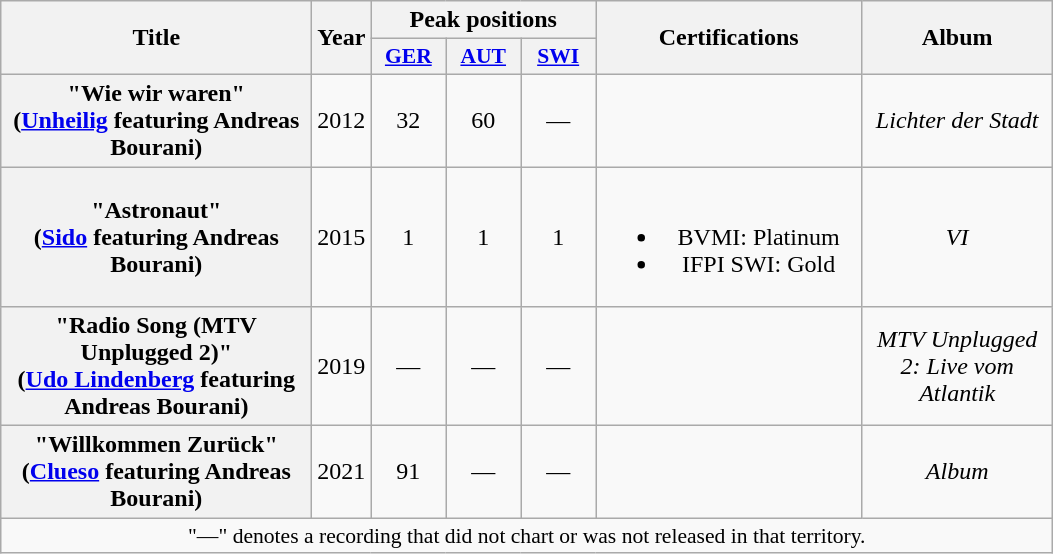<table class="wikitable plainrowheaders" style="text-align:center;">
<tr>
<th align="center" rowspan="2" width="200">Title</th>
<th align="center" rowspan="2" width="10">Year</th>
<th align="center" colspan="3" width="20">Peak positions</th>
<th align="center" rowspan="2" width="170">Certifications</th>
<th align="center" rowspan="2" width="120">Album</th>
</tr>
<tr>
<th scope="col" style="width:3em;font-size:90%;"><a href='#'>GER</a><br></th>
<th scope="col" style="width:3em;font-size:90%;"><a href='#'>AUT</a><br></th>
<th scope="col" style="width:3em;font-size:90%;"><a href='#'>SWI</a><br></th>
</tr>
<tr>
<th scope="row">"Wie wir waren" <br><span>(<a href='#'>Unheilig</a> featuring Andreas Bourani)</span></th>
<td>2012</td>
<td>32</td>
<td>60</td>
<td>—</td>
<td></td>
<td><em>Lichter der Stadt</em></td>
</tr>
<tr>
<th scope="row">"Astronaut" <br><span>(<a href='#'>Sido</a> featuring Andreas Bourani)</span></th>
<td>2015</td>
<td>1</td>
<td>1</td>
<td>1</td>
<td><br><ul><li>BVMI: Platinum</li><li>IFPI SWI: Gold</li></ul></td>
<td><em>VI</em></td>
</tr>
<tr>
<th scope="row">"Radio Song (MTV Unplugged 2)"<br><span>(<a href='#'>Udo Lindenberg</a> featuring Andreas Bourani)</span></th>
<td>2019</td>
<td>—</td>
<td>—</td>
<td>—</td>
<td></td>
<td><em>MTV Unplugged 2: Live vom Atlantik</em></td>
</tr>
<tr>
<th scope="row">"Willkommen Zurück"<br><span>(<a href='#'>Clueso</a> featuring Andreas Bourani)</span></th>
<td>2021</td>
<td>91</td>
<td>—</td>
<td>—</td>
<td></td>
<td><em>Album</em></td>
</tr>
<tr>
<td colspan="11" style="font-size:90%">"—" denotes a recording that did not chart or was not released in that territory.</td>
</tr>
</table>
